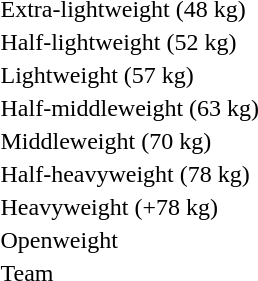<table>
<tr>
<td rowspan=2>Extra-lightweight (48 kg)</td>
<td rowspan=2></td>
<td rowspan=2></td>
<td></td>
</tr>
<tr>
<td></td>
</tr>
<tr>
<td rowspan=2>Half-lightweight (52 kg)</td>
<td rowspan=2></td>
<td rowspan=2></td>
<td></td>
</tr>
<tr>
<td></td>
</tr>
<tr>
<td rowspan=2>Lightweight (57 kg)</td>
<td rowspan=2></td>
<td rowspan=2></td>
<td></td>
</tr>
<tr>
<td></td>
</tr>
<tr>
<td rowspan=2>Half-middleweight (63 kg)</td>
<td rowspan=2></td>
<td rowspan=2></td>
<td></td>
</tr>
<tr>
<td></td>
</tr>
<tr>
<td rowspan=2>Middleweight (70 kg)</td>
<td rowspan=2></td>
<td rowspan=2></td>
<td></td>
</tr>
<tr>
<td></td>
</tr>
<tr>
<td rowspan=2>Half-heavyweight (78 kg)</td>
<td rowspan=2></td>
<td rowspan=2></td>
<td></td>
</tr>
<tr>
<td></td>
</tr>
<tr>
<td rowspan=2>Heavyweight (+78 kg)</td>
<td rowspan=2></td>
<td rowspan=2></td>
<td></td>
</tr>
<tr>
<td></td>
</tr>
<tr>
<td rowspan=2>Openweight</td>
<td rowspan=2></td>
<td rowspan=2></td>
<td></td>
</tr>
<tr>
<td></td>
</tr>
<tr>
<td rowspan=2>Team</td>
<td rowspan=2></td>
<td rowspan=2></td>
<td></td>
</tr>
<tr>
<td></td>
</tr>
</table>
